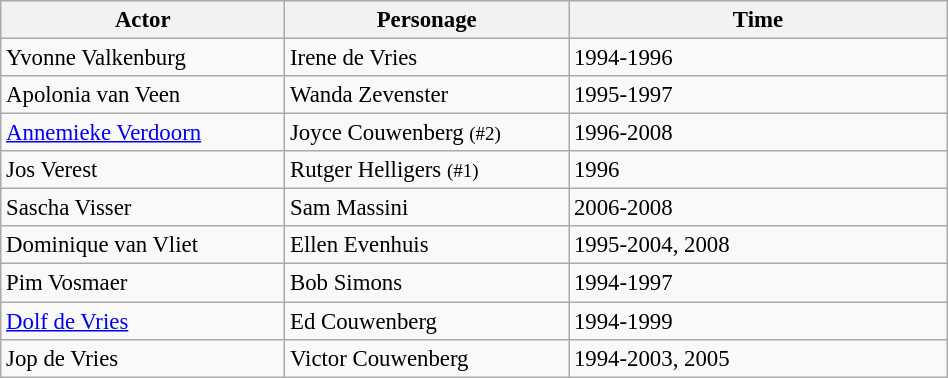<table class="wikitable sortable" width="50%" style="font-size:95%">
<tr>
<th width="30%">Actor</th>
<th width="30%">Personage</th>
<th width="40%">Time</th>
</tr>
<tr>
<td>Yvonne Valkenburg</td>
<td>Irene de Vries</td>
<td>1994-1996</td>
</tr>
<tr>
<td>Apolonia van Veen</td>
<td>Wanda Zevenster</td>
<td>1995-1997</td>
</tr>
<tr>
<td><a href='#'>Annemieke Verdoorn</a></td>
<td>Joyce Couwenberg <small> (#2) </small></td>
<td>1996-2008</td>
</tr>
<tr>
<td>Jos Verest</td>
<td>Rutger Helligers <small> (#1) </small></td>
<td>1996</td>
</tr>
<tr>
<td>Sascha Visser</td>
<td>Sam Massini</td>
<td>2006-2008</td>
</tr>
<tr>
<td>Dominique van Vliet</td>
<td>Ellen Evenhuis</td>
<td>1995-2004, 2008</td>
</tr>
<tr>
<td>Pim Vosmaer</td>
<td>Bob Simons</td>
<td>1994-1997</td>
</tr>
<tr>
<td><a href='#'>Dolf de Vries</a></td>
<td>Ed Couwenberg</td>
<td>1994-1999</td>
</tr>
<tr>
<td>Jop de Vries</td>
<td>Victor Couwenberg</td>
<td>1994-2003, 2005</td>
</tr>
</table>
